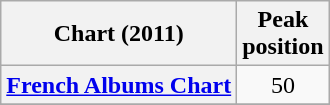<table class="wikitable sortable plainrowheaders" border="1">
<tr>
<th scope="col">Chart (2011)</th>
<th scope="col">Peak<br>position</th>
</tr>
<tr>
<th scope="row"><a href='#'>French Albums Chart</a></th>
<td align="center">50</td>
</tr>
<tr>
</tr>
</table>
